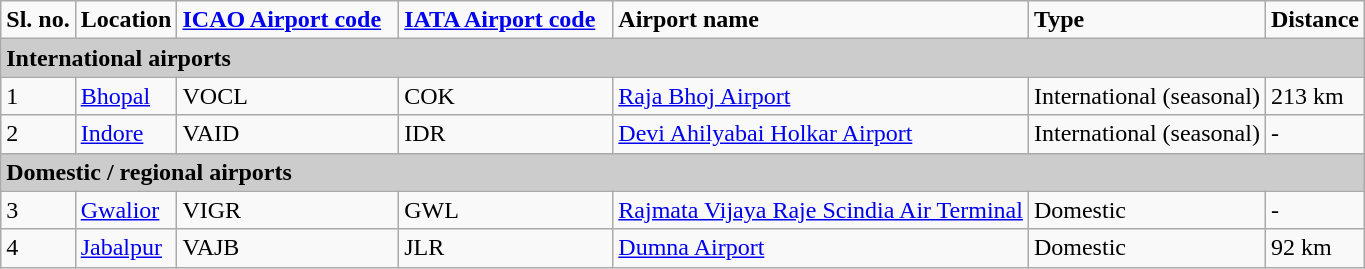<table class="wikitable">
<tr valign=top style="font-weight:bold" style="background-color: #6181A1">
<td>Sl. no.</td>
<td>Location</td>
<td><a href='#'>ICAO Airport code</a>  </td>
<td><a href='#'>IATA Airport code</a>  </td>
<td>Airport name</td>
<td>Type</td>
<td>Distance</td>
</tr>
<tr style="background-color: #CCCCCC">
<td colspan=7><strong>International airports</strong></td>
</tr>
<tr valign=top>
<td>1</td>
<td><a href='#'>Bhopal</a></td>
<td>VOCL</td>
<td>COK</td>
<td><a href='#'>Raja Bhoj Airport</a></td>
<td>International (seasonal)</td>
<td>213 km</td>
</tr>
<tr valign=top>
<td>2</td>
<td><a href='#'>Indore</a></td>
<td>VAID</td>
<td>IDR</td>
<td><a href='#'>Devi Ahilyabai Holkar Airport</a></td>
<td>International (seasonal)</td>
<td>-</td>
</tr>
<tr style="background-color: #CCCCCC">
<td colspan=7><strong>Domestic / regional airports</strong></td>
</tr>
<tr valign=top>
<td>3</td>
<td><a href='#'>Gwalior</a></td>
<td>VIGR</td>
<td>GWL</td>
<td><a href='#'>Rajmata Vijaya Raje Scindia Air Terminal</a></td>
<td>Domestic</td>
<td>-</td>
</tr>
<tr valign=top>
<td>4</td>
<td><a href='#'>Jabalpur</a></td>
<td>VAJB</td>
<td>JLR</td>
<td><a href='#'>Dumna Airport</a></td>
<td>Domestic</td>
<td>92 km</td>
</tr>
</table>
